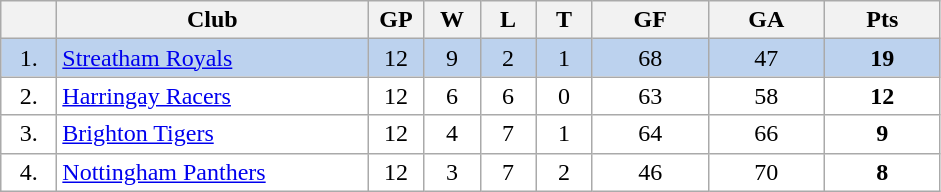<table class="wikitable">
<tr>
<th width="30"></th>
<th width="200">Club</th>
<th width="30">GP</th>
<th width="30">W</th>
<th width="30">L</th>
<th width="30">T</th>
<th width="70">GF</th>
<th width="70">GA</th>
<th width="70">Pts</th>
</tr>
<tr bgcolor="#BCD2EE" align="center">
<td>1.</td>
<td align="left"><a href='#'>Streatham Royals</a></td>
<td>12</td>
<td>9</td>
<td>2</td>
<td>1</td>
<td>68</td>
<td>47</td>
<td><strong>19</strong></td>
</tr>
<tr bgcolor="#FFFFFF" align="center">
<td>2.</td>
<td align="left"><a href='#'>Harringay Racers</a></td>
<td>12</td>
<td>6</td>
<td>6</td>
<td>0</td>
<td>63</td>
<td>58</td>
<td><strong>12</strong></td>
</tr>
<tr bgcolor="#FFFFFF" align="center">
<td>3.</td>
<td align="left"><a href='#'>Brighton Tigers</a></td>
<td>12</td>
<td>4</td>
<td>7</td>
<td>1</td>
<td>64</td>
<td>66</td>
<td><strong>9</strong></td>
</tr>
<tr bgcolor="#FFFFFF" align="center">
<td>4.</td>
<td align="left"><a href='#'>Nottingham Panthers</a></td>
<td>12</td>
<td>3</td>
<td>7</td>
<td>2</td>
<td>46</td>
<td>70</td>
<td><strong>8</strong></td>
</tr>
</table>
